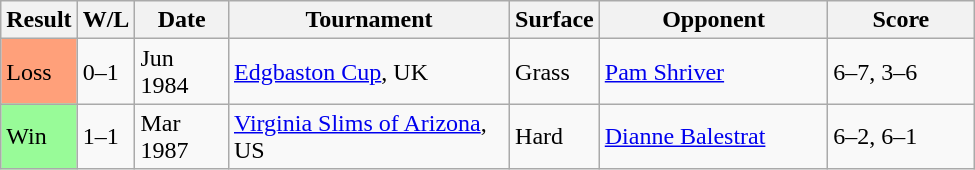<table class="sortable wikitable">
<tr>
<th>Result</th>
<th>W/L</th>
<th style="width:55px">Date</th>
<th style="width:180px">Tournament</th>
<th style="width:50px">Surface</th>
<th style="width:145px">Opponent</th>
<th style="width:90px" class="unsortable">Score</th>
</tr>
<tr>
<td style="background:#ffa07a;">Loss</td>
<td>0–1</td>
<td>Jun 1984</td>
<td><a href='#'>Edgbaston Cup</a>, UK</td>
<td>Grass</td>
<td> <a href='#'>Pam Shriver</a></td>
<td>6–7, 3–6</td>
</tr>
<tr>
<td style="background:#98fb98;">Win</td>
<td>1–1</td>
<td>Mar 1987</td>
<td><a href='#'>Virginia Slims of Arizona</a>, US</td>
<td>Hard</td>
<td> <a href='#'>Dianne Balestrat</a></td>
<td>6–2, 6–1</td>
</tr>
</table>
